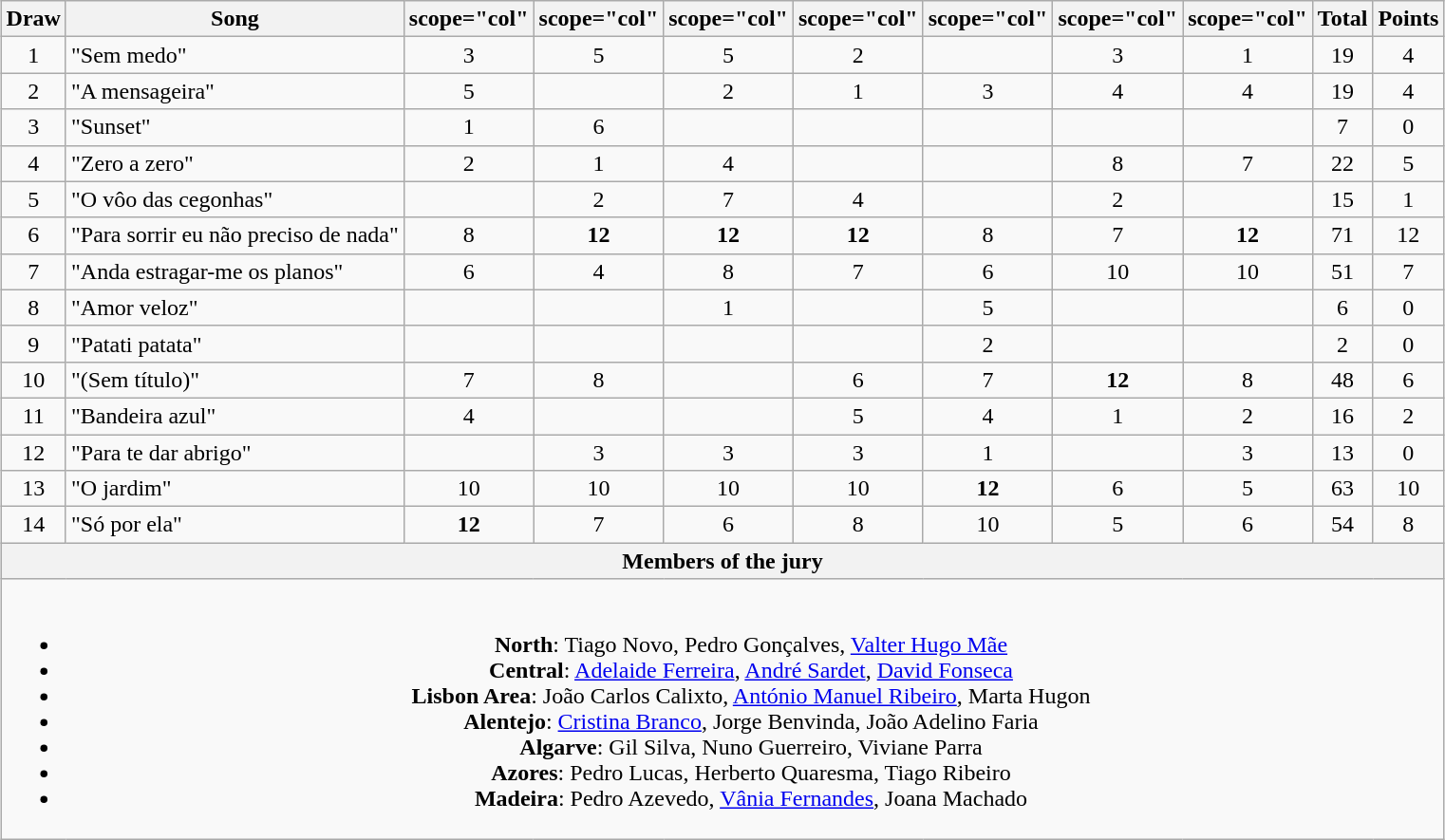<table class="wikitable collapsible" style="margin: 1em auto 1em auto; text-align:center;">
<tr>
<th>Draw</th>
<th>Song</th>
<th>scope="col" </th>
<th>scope="col" </th>
<th>scope="col" </th>
<th>scope="col" </th>
<th>scope="col" </th>
<th>scope="col" </th>
<th>scope="col" </th>
<th>Total</th>
<th>Points</th>
</tr>
<tr>
<td>1</td>
<td align="left">"Sem medo"</td>
<td>3</td>
<td>5</td>
<td>5</td>
<td>2</td>
<td></td>
<td>3</td>
<td>1</td>
<td>19</td>
<td>4</td>
</tr>
<tr>
<td>2</td>
<td align="left">"A mensageira"</td>
<td>5</td>
<td></td>
<td>2</td>
<td>1</td>
<td>3</td>
<td>4</td>
<td>4</td>
<td>19</td>
<td>4</td>
</tr>
<tr>
<td>3</td>
<td align="left">"Sunset"</td>
<td>1</td>
<td>6</td>
<td></td>
<td></td>
<td></td>
<td></td>
<td></td>
<td>7</td>
<td>0</td>
</tr>
<tr>
<td>4</td>
<td align="left">"Zero a zero"</td>
<td>2</td>
<td>1</td>
<td>4</td>
<td></td>
<td></td>
<td>8</td>
<td>7</td>
<td>22</td>
<td>5</td>
</tr>
<tr>
<td>5</td>
<td align="left">"O vôo das cegonhas"</td>
<td></td>
<td>2</td>
<td>7</td>
<td>4</td>
<td></td>
<td>2</td>
<td></td>
<td>15</td>
<td>1</td>
</tr>
<tr>
<td>6</td>
<td align="left">"Para sorrir eu não preciso de nada"</td>
<td>8</td>
<td><strong>12</strong></td>
<td><strong>12</strong></td>
<td><strong>12</strong></td>
<td>8</td>
<td>7</td>
<td><strong>12</strong></td>
<td>71</td>
<td>12</td>
</tr>
<tr>
<td>7</td>
<td align="left">"Anda estragar-me os planos"</td>
<td>6</td>
<td>4</td>
<td>8</td>
<td>7</td>
<td>6</td>
<td>10</td>
<td>10</td>
<td>51</td>
<td>7</td>
</tr>
<tr>
<td>8</td>
<td align="left">"Amor veloz"</td>
<td></td>
<td></td>
<td>1</td>
<td></td>
<td>5</td>
<td></td>
<td></td>
<td>6</td>
<td>0</td>
</tr>
<tr>
<td>9</td>
<td align="left">"Patati patata"</td>
<td></td>
<td></td>
<td></td>
<td></td>
<td>2</td>
<td></td>
<td></td>
<td>2</td>
<td>0</td>
</tr>
<tr>
<td>10</td>
<td align="left">"(Sem título)"</td>
<td>7</td>
<td>8</td>
<td></td>
<td>6</td>
<td>7</td>
<td><strong>12</strong></td>
<td>8</td>
<td>48</td>
<td>6</td>
</tr>
<tr>
<td>11</td>
<td align="left">"Bandeira azul"</td>
<td>4</td>
<td></td>
<td></td>
<td>5</td>
<td>4</td>
<td>1</td>
<td>2</td>
<td>16</td>
<td>2</td>
</tr>
<tr>
<td>12</td>
<td align="left">"Para te dar abrigo"</td>
<td></td>
<td>3</td>
<td>3</td>
<td>3</td>
<td>1</td>
<td></td>
<td>3</td>
<td>13</td>
<td>0</td>
</tr>
<tr>
<td>13</td>
<td align="left">"O jardim"</td>
<td>10</td>
<td>10</td>
<td>10</td>
<td>10</td>
<td><strong>12</strong></td>
<td>6</td>
<td>5</td>
<td>63</td>
<td>10</td>
</tr>
<tr>
<td>14</td>
<td align="left">"Só por ela"</td>
<td><strong>12</strong></td>
<td>7</td>
<td>6</td>
<td>8</td>
<td>10</td>
<td>5</td>
<td>6</td>
<td>54</td>
<td>8</td>
</tr>
<tr>
<th colspan="11">Members of the jury</th>
</tr>
<tr>
<td colspan="11"><br><ul><li><strong>North</strong>: Tiago Novo, Pedro Gonçalves, <a href='#'>Valter Hugo Mãe</a></li><li><strong>Central</strong>: <a href='#'>Adelaide Ferreira</a>, <a href='#'>André Sardet</a>, <a href='#'>David Fonseca</a></li><li><strong>Lisbon Area</strong>: João Carlos Calixto, <a href='#'>António Manuel Ribeiro</a>, Marta Hugon</li><li><strong>Alentejo</strong>: <a href='#'>Cristina Branco</a>, Jorge Benvinda, João Adelino Faria</li><li><strong>Algarve</strong>: Gil Silva, Nuno Guerreiro, Viviane Parra</li><li><strong>Azores</strong>: Pedro Lucas, Herberto Quaresma, Tiago Ribeiro</li><li><strong>Madeira</strong>: Pedro Azevedo, <a href='#'>Vânia Fernandes</a>, Joana Machado</li></ul></td>
</tr>
</table>
